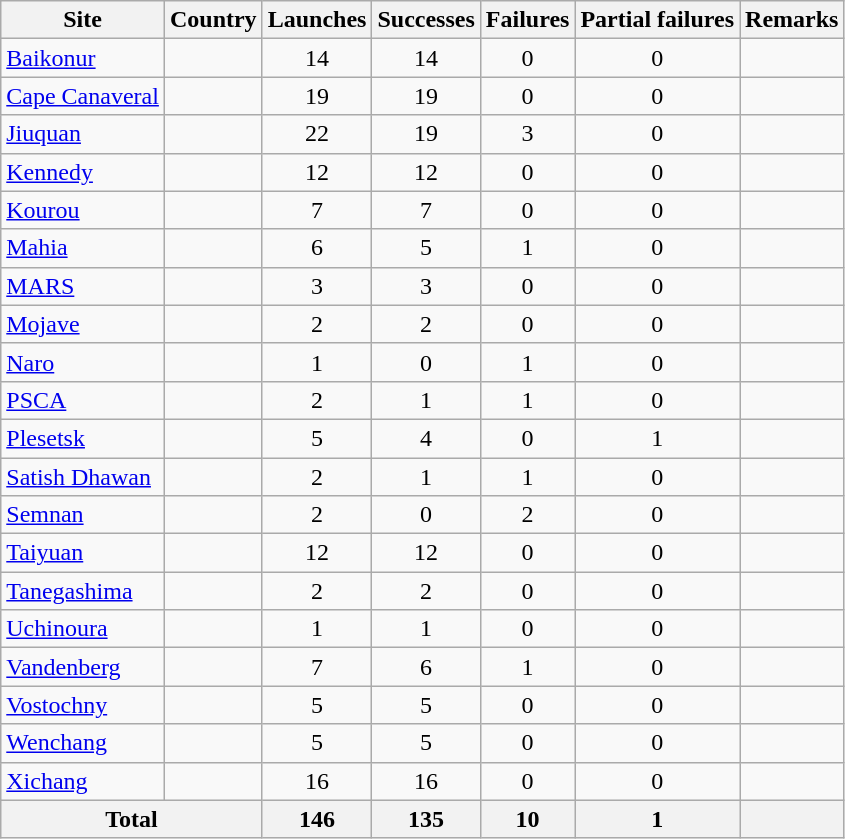<table class="wikitable sortable" style=text-align:center>
<tr>
<th>Site</th>
<th>Country</th>
<th>Launches</th>
<th>Successes</th>
<th>Failures</th>
<th>Partial failures</th>
<th>Remarks</th>
</tr>
<tr>
<td align=left><a href='#'>Baikonur</a></td>
<td align=left></td>
<td>14</td>
<td>14</td>
<td>0</td>
<td>0</td>
<td></td>
</tr>
<tr>
<td align=left><a href='#'>Cape Canaveral</a></td>
<td align=left></td>
<td>19</td>
<td>19</td>
<td>0</td>
<td>0</td>
<td></td>
</tr>
<tr>
<td align=left><a href='#'>Jiuquan</a></td>
<td align=left></td>
<td>22</td>
<td>19</td>
<td>3</td>
<td>0</td>
<td></td>
</tr>
<tr>
<td align=left><a href='#'>Kennedy</a></td>
<td align=left></td>
<td>12</td>
<td>12</td>
<td>0</td>
<td>0</td>
<td></td>
</tr>
<tr>
<td align=left><a href='#'>Kourou</a></td>
<td align=left></td>
<td>7</td>
<td>7</td>
<td>0</td>
<td>0</td>
<td></td>
</tr>
<tr>
<td align=left><a href='#'>Mahia</a></td>
<td align=left></td>
<td>6</td>
<td>5</td>
<td>1</td>
<td>0</td>
<td></td>
</tr>
<tr>
<td align=left><a href='#'>MARS</a></td>
<td align=left></td>
<td>3</td>
<td>3</td>
<td>0</td>
<td>0</td>
<td></td>
</tr>
<tr>
<td align=left><a href='#'>Mojave</a></td>
<td align=left></td>
<td>2</td>
<td>2</td>
<td>0</td>
<td>0</td>
<td></td>
</tr>
<tr>
<td align=left><a href='#'>Naro</a></td>
<td align=left></td>
<td>1</td>
<td>0</td>
<td>1</td>
<td>0</td>
<td></td>
</tr>
<tr>
<td align=left><a href='#'>PSCA</a></td>
<td align=left></td>
<td>2</td>
<td>1</td>
<td>1</td>
<td>0</td>
<td></td>
</tr>
<tr>
<td align=left><a href='#'>Plesetsk</a></td>
<td align=left></td>
<td>5</td>
<td>4</td>
<td>0</td>
<td>1</td>
<td></td>
</tr>
<tr>
<td align=left><a href='#'>Satish Dhawan</a></td>
<td align=left></td>
<td>2</td>
<td>1</td>
<td>1</td>
<td>0</td>
<td></td>
</tr>
<tr>
<td align=left><a href='#'>Semnan</a></td>
<td align=left></td>
<td>2</td>
<td>0</td>
<td>2</td>
<td>0</td>
<td></td>
</tr>
<tr>
<td align=left><a href='#'>Taiyuan</a></td>
<td align=left></td>
<td>12</td>
<td>12</td>
<td>0</td>
<td>0</td>
<td></td>
</tr>
<tr>
<td align=left><a href='#'>Tanegashima</a></td>
<td align=left></td>
<td>2</td>
<td>2</td>
<td>0</td>
<td>0</td>
<td></td>
</tr>
<tr>
<td align=left><a href='#'>Uchinoura</a></td>
<td align=left></td>
<td>1</td>
<td>1</td>
<td>0</td>
<td>0</td>
<td></td>
</tr>
<tr>
<td align=left><a href='#'>Vandenberg</a></td>
<td align=left></td>
<td>7</td>
<td>6</td>
<td>1</td>
<td>0</td>
<td></td>
</tr>
<tr>
<td align=left><a href='#'>Vostochny</a></td>
<td align=left></td>
<td>5</td>
<td>5</td>
<td>0</td>
<td>0</td>
<td></td>
</tr>
<tr>
<td align=left><a href='#'>Wenchang</a></td>
<td align=left></td>
<td>5</td>
<td>5</td>
<td>0</td>
<td>0</td>
<td></td>
</tr>
<tr>
<td align=left><a href='#'>Xichang</a></td>
<td align=left></td>
<td>16</td>
<td>16</td>
<td>0</td>
<td>0</td>
<td></td>
</tr>
<tr class="sortbottom">
<th colspan=2>Total</th>
<th>146</th>
<th>135</th>
<th>10</th>
<th>1</th>
<th></th>
</tr>
</table>
